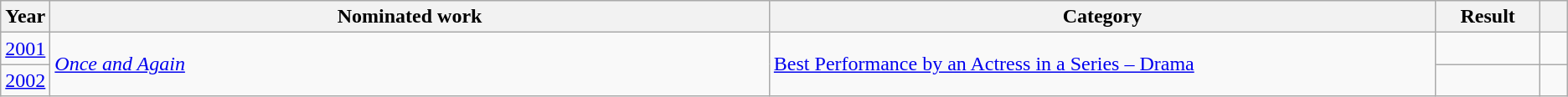<table class="wikitable">
<tr>
<th scope="col" style="width:1em;">Year</th>
<th scope="col" style="width:39em;">Nominated work</th>
<th scope="col" style="width:36em;">Category</th>
<th scope="col" style="width:5em;">Result</th>
<th scope="col" style="width:1em;"></th>
</tr>
<tr>
<td><a href='#'>2001</a></td>
<td rowspan="2"><em><a href='#'>Once and Again</a></em></td>
<td rowspan="2"><a href='#'>Best Performance by an Actress in a Series – Drama</a></td>
<td></td>
<td></td>
</tr>
<tr>
<td><a href='#'>2002</a></td>
<td></td>
<td></td>
</tr>
</table>
